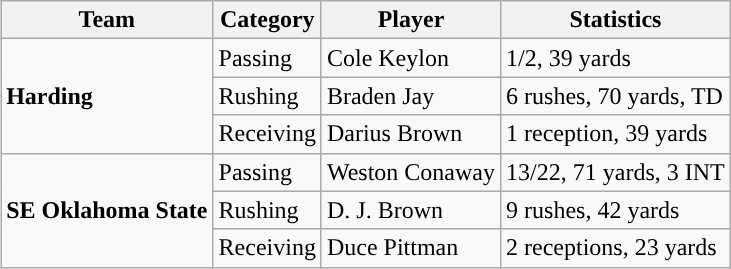<table class="wikitable" style="float: right;">
<tr>
<th>Team</th>
<th>Category</th>
<th>Player</th>
<th>Statistics</th>
</tr>
<tr>
<td rowspan=3><strong>Harding</strong></td>
<td>Passing</td>
<td>Cole Keylon</td>
<td>1/2, 39 yards</td>
</tr>
<tr>
<td>Rushing</td>
<td>Braden Jay</td>
<td>6 rushes, 70 yards, TD</td>
</tr>
<tr>
<td>Receiving</td>
<td>Darius Brown</td>
<td>1 reception, 39 yards</td>
</tr>
<tr>
<td rowspan=3><strong>SE Oklahoma State</strong></td>
<td>Passing</td>
<td>Weston Conaway</td>
<td>13/22, 71 yards, 3 INT</td>
</tr>
<tr>
<td>Rushing</td>
<td>D. J. Brown</td>
<td>9 rushes, 42 yards</td>
</tr>
<tr>
<td>Receiving</td>
<td>Duce Pittman</td>
<td>2 receptions, 23 yards</td>
</tr>
</table>
